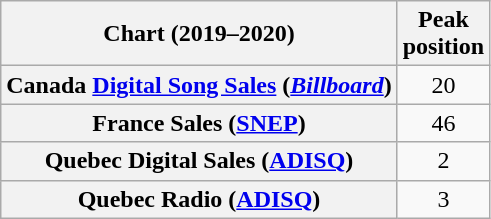<table class="wikitable sortable plainrowheaders" style="text-align:center">
<tr>
<th scope="col">Chart (2019–2020)</th>
<th scope="col">Peak<br>position</th>
</tr>
<tr>
<th scope="row">Canada <a href='#'>Digital Song Sales</a> (<a href='#'><em>Billboard</em></a>)</th>
<td>20</td>
</tr>
<tr>
<th scope="row">France Sales (<a href='#'>SNEP</a>)</th>
<td>46</td>
</tr>
<tr>
<th scope="row">Quebec Digital Sales (<a href='#'>ADISQ</a>)</th>
<td>2</td>
</tr>
<tr>
<th scope="row">Quebec Radio (<a href='#'>ADISQ</a>)</th>
<td>3</td>
</tr>
</table>
